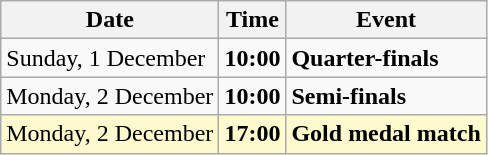<table class = "wikitable">
<tr>
<th>Date</th>
<th>Time</th>
<th>Event</th>
</tr>
<tr>
<td>Sunday, 1 December</td>
<td><strong>10:00</strong></td>
<td><strong>Quarter-finals</strong></td>
</tr>
<tr>
<td>Monday, 2 December</td>
<td><strong>10:00</strong></td>
<td><strong>Semi-finals</strong></td>
</tr>
<tr style="background-color:lemonchiffon;">
<td>Monday, 2 December</td>
<td><strong>17:00</strong></td>
<td><strong>Gold medal match</strong></td>
</tr>
</table>
